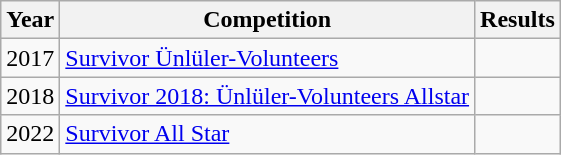<table class = "wikitable">
<tr>
<th>Year</th>
<th>Competition</th>
<th>Results</th>
</tr>
<tr>
<td>2017</td>
<td><a href='#'>Survivor Ünlüler-Volunteers</a></td>
<td></td>
</tr>
<tr>
<td>2018</td>
<td><a href='#'>Survivor 2018: Ünlüler-Volunteers Allstar</a></td>
<td></td>
</tr>
<tr>
<td>2022</td>
<td><a href='#'>Survivor All Star</a></td>
<td></td>
</tr>
</table>
